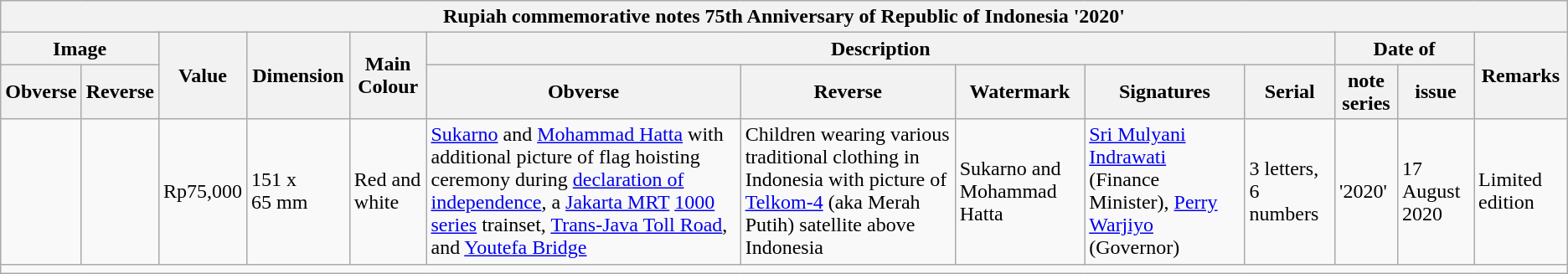<table class="wikitable">
<tr>
<th colspan="13">Rupiah commemorative notes 75th Anniversary of Republic of Indonesia '2020'</th>
</tr>
<tr>
<th colspan="2"><strong>Image</strong></th>
<th rowspan="2"><strong>Value</strong></th>
<th rowspan="2"><strong>Dimension</strong></th>
<th rowspan="2"><strong>Main Colour</strong></th>
<th colspan="5"><strong>Description</strong></th>
<th colspan="2"><strong>Date of</strong></th>
<th rowspan="2"><strong>Remarks</strong></th>
</tr>
<tr>
<th><strong>Obverse</strong></th>
<th><strong>Reverse</strong></th>
<th><strong>Obverse</strong></th>
<th><strong>Reverse</strong></th>
<th><strong>Watermark</strong></th>
<th><strong>Signatures</strong></th>
<th><strong>Serial</strong></th>
<th><strong>note series</strong></th>
<th><strong>issue</strong></th>
</tr>
<tr>
<td></td>
<td></td>
<td>Rp75,000</td>
<td>151 x 65 mm</td>
<td>Red and white</td>
<td><a href='#'>Sukarno</a> and <a href='#'>Mohammad Hatta</a> with additional picture of flag hoisting ceremony during <a href='#'>declaration of independence</a>, a <a href='#'>Jakarta MRT</a> <a href='#'>1000 series</a> trainset, <a href='#'>Trans-Java Toll Road</a>, and <a href='#'>Youtefa Bridge</a></td>
<td>Children wearing various traditional clothing in Indonesia with picture of <a href='#'>Telkom-4</a> (aka Merah Putih) satellite above Indonesia</td>
<td>Sukarno and Mohammad Hatta</td>
<td><a href='#'>Sri Mulyani Indrawati</a> (Finance Minister), <a href='#'>Perry Warjiyo</a> (Governor)</td>
<td>3 letters, 6 numbers</td>
<td>'2020'</td>
<td>17 August 2020</td>
<td>Limited edition</td>
</tr>
<tr style="text-align:center; vertical-align:bottom;">
<td colspan="13"></td>
</tr>
</table>
